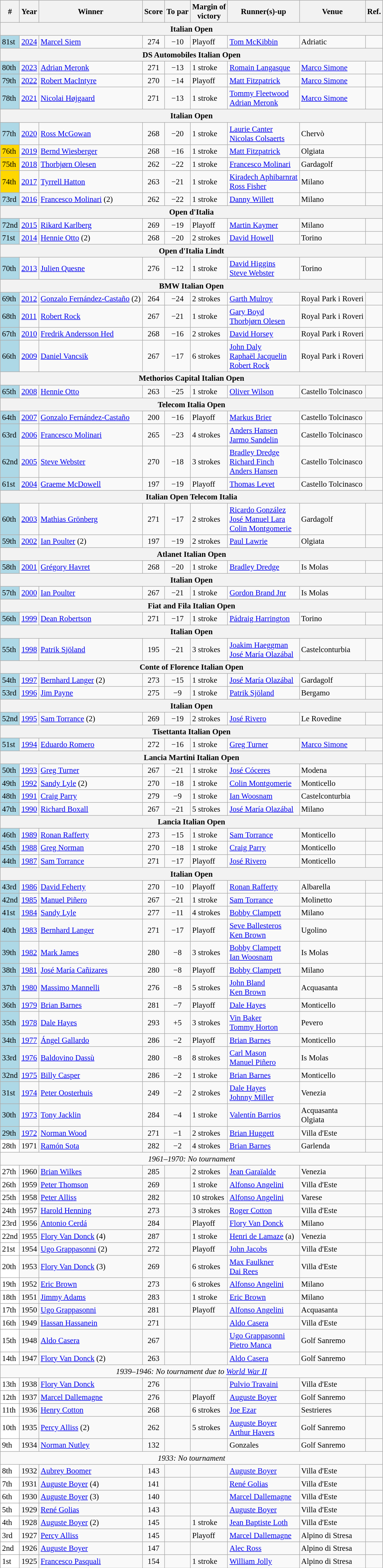<table class="wikitable" style="font-size:95%">
<tr>
<th>#</th>
<th>Year</th>
<th>Winner</th>
<th>Score</th>
<th>To par</th>
<th>Margin of<br>victory</th>
<th>Runner(s)-up</th>
<th>Venue</th>
<th>Ref.</th>
</tr>
<tr>
<th colspan=9>Italian Open</th>
</tr>
<tr>
<td style="background:lightblue">81st</td>
<td><a href='#'>2024</a></td>
<td> <a href='#'>Marcel Siem</a></td>
<td align=center>274</td>
<td align=center>−10</td>
<td>Playoff</td>
<td> <a href='#'>Tom McKibbin</a></td>
<td>Adriatic</td>
<td></td>
</tr>
<tr>
<th colspan=9>DS Automobiles Italian Open</th>
</tr>
<tr>
<td style="background:lightblue">80th</td>
<td><a href='#'>2023</a></td>
<td> <a href='#'>Adrian Meronk</a></td>
<td align=center>271</td>
<td align=center>−13</td>
<td>1 stroke</td>
<td> <a href='#'>Romain Langasque</a></td>
<td><a href='#'>Marco Simone</a></td>
<td></td>
</tr>
<tr>
<td style="background:lightblue">79th</td>
<td><a href='#'>2022</a></td>
<td> <a href='#'>Robert MacIntyre</a></td>
<td align=center>270</td>
<td align=center>−14</td>
<td>Playoff</td>
<td> <a href='#'>Matt Fitzpatrick</a></td>
<td><a href='#'>Marco Simone</a></td>
<td></td>
</tr>
<tr>
<td style="background:lightblue">78th</td>
<td><a href='#'>2021</a></td>
<td> <a href='#'>Nicolai Højgaard</a></td>
<td align=center>271</td>
<td align=center>−13</td>
<td>1 stroke</td>
<td> <a href='#'>Tommy Fleetwood</a><br> <a href='#'>Adrian Meronk</a></td>
<td><a href='#'>Marco Simone</a></td>
<td></td>
</tr>
<tr>
<th colspan="9">Italian Open</th>
</tr>
<tr>
<td style="background:lightblue">77th</td>
<td><a href='#'>2020</a></td>
<td> <a href='#'>Ross McGowan</a></td>
<td align="center">268</td>
<td align="center">−20</td>
<td>1 stroke</td>
<td> <a href='#'>Laurie Canter</a><br> <a href='#'>Nicolas Colsaerts</a></td>
<td>Chervò</td>
<td></td>
</tr>
<tr>
<td style="background:gold">76th</td>
<td><a href='#'>2019</a></td>
<td> <a href='#'>Bernd Wiesberger</a></td>
<td align="center">268</td>
<td align="center">−16</td>
<td>1 stroke</td>
<td> <a href='#'>Matt Fitzpatrick</a></td>
<td>Olgiata</td>
<td></td>
</tr>
<tr>
<td style="background:gold">75th</td>
<td><a href='#'>2018</a></td>
<td> <a href='#'>Thorbjørn Olesen</a></td>
<td align="center">262</td>
<td align="center">−22</td>
<td>1 stroke</td>
<td> <a href='#'>Francesco Molinari</a></td>
<td>Gardagolf</td>
<td></td>
</tr>
<tr>
<td style="background:gold">74th</td>
<td><a href='#'>2017</a></td>
<td> <a href='#'>Tyrrell Hatton</a></td>
<td align="center">263</td>
<td align="center">−21</td>
<td>1 stroke</td>
<td> <a href='#'>Kiradech Aphibarnrat</a><br> <a href='#'>Ross Fisher</a></td>
<td>Milano</td>
<td></td>
</tr>
<tr>
<td style="background:lightblue">73rd</td>
<td><a href='#'>2016</a></td>
<td> <a href='#'>Francesco Molinari</a> (2)</td>
<td align="center">262</td>
<td align="center">−22</td>
<td>1 stroke</td>
<td> <a href='#'>Danny Willett</a></td>
<td>Milano</td>
<td></td>
</tr>
<tr>
<th colspan="9">Open d'Italia</th>
</tr>
<tr>
<td style="background:lightblue">72nd</td>
<td><a href='#'>2015</a></td>
<td> <a href='#'>Rikard Karlberg</a></td>
<td align="center">269</td>
<td align="center">−19</td>
<td>Playoff</td>
<td> <a href='#'>Martin Kaymer</a></td>
<td>Milano</td>
<td></td>
</tr>
<tr>
<td style="background:lightblue">71st</td>
<td><a href='#'>2014</a></td>
<td> <a href='#'>Hennie Otto</a> (2)</td>
<td align="center">268</td>
<td align="center">−20</td>
<td>2 strokes</td>
<td> <a href='#'>David Howell</a></td>
<td>Torino</td>
<td></td>
</tr>
<tr>
<th colspan="9">Open d'Italia Lindt</th>
</tr>
<tr>
<td style="background:lightblue">70th</td>
<td><a href='#'>2013</a></td>
<td> <a href='#'>Julien Quesne</a></td>
<td align="center">276</td>
<td align="center">−12</td>
<td>1 stroke</td>
<td> <a href='#'>David Higgins</a><br> <a href='#'>Steve Webster</a></td>
<td>Torino</td>
<td></td>
</tr>
<tr>
<th colspan="9">BMW Italian Open</th>
</tr>
<tr>
<td style="background:lightblue">69th</td>
<td><a href='#'>2012</a></td>
<td> <a href='#'>Gonzalo Fernández-Castaño</a> (2)</td>
<td align="center">264</td>
<td align="center">−24</td>
<td>2 strokes</td>
<td> <a href='#'>Garth Mulroy</a></td>
<td>Royal Park i Roveri</td>
<td></td>
</tr>
<tr>
<td style="background:lightblue">68th</td>
<td><a href='#'>2011</a></td>
<td> <a href='#'>Robert Rock</a></td>
<td align="center">267</td>
<td align="center">−21</td>
<td>1 stroke</td>
<td> <a href='#'>Gary Boyd</a><br> <a href='#'>Thorbjørn Olesen</a></td>
<td>Royal Park i Roveri</td>
<td></td>
</tr>
<tr>
<td style="background:lightblue">67th</td>
<td><a href='#'>2010</a></td>
<td> <a href='#'>Fredrik Andersson Hed</a></td>
<td align="center">268</td>
<td align="center">−16</td>
<td>2 strokes</td>
<td> <a href='#'>David Horsey</a></td>
<td>Royal Park i Roveri</td>
<td></td>
</tr>
<tr>
<td style="background:lightblue">66th</td>
<td><a href='#'>2009</a></td>
<td> <a href='#'>Daniel Vancsik</a></td>
<td align="center">267</td>
<td align="center">−17</td>
<td>6 strokes</td>
<td> <a href='#'>John Daly</a><br> <a href='#'>Raphaël Jacquelin</a><br> <a href='#'>Robert Rock</a></td>
<td>Royal Park i Roveri</td>
<td></td>
</tr>
<tr>
<th colspan="9">Methorios Capital Italian Open</th>
</tr>
<tr>
<td style="background:lightblue">65th</td>
<td><a href='#'>2008</a></td>
<td> <a href='#'>Hennie Otto</a></td>
<td align="center">263</td>
<td align="center">−25</td>
<td>1 stroke</td>
<td> <a href='#'>Oliver Wilson</a></td>
<td>Castello Tolcinasco</td>
<td></td>
</tr>
<tr>
<th colspan="9">Telecom Italia Open</th>
</tr>
<tr>
<td style="background:lightblue">64th</td>
<td><a href='#'>2007</a></td>
<td> <a href='#'>Gonzalo Fernández-Castaño</a></td>
<td align="center">200</td>
<td align="center">−16</td>
<td>Playoff</td>
<td> <a href='#'>Markus Brier</a></td>
<td>Castello Tolcinasco</td>
<td></td>
</tr>
<tr>
<td style="background:lightblue">63rd</td>
<td><a href='#'>2006</a></td>
<td> <a href='#'>Francesco Molinari</a></td>
<td align="center">265</td>
<td align="center">−23</td>
<td>4 strokes</td>
<td> <a href='#'>Anders Hansen</a><br> <a href='#'>Jarmo Sandelin</a></td>
<td>Castello Tolcinasco</td>
<td></td>
</tr>
<tr>
<td style="background:lightblue">62nd</td>
<td><a href='#'>2005</a></td>
<td> <a href='#'>Steve Webster</a></td>
<td align="center">270</td>
<td align="center">−18</td>
<td>3 strokes</td>
<td> <a href='#'>Bradley Dredge</a><br> <a href='#'>Richard Finch</a><br> <a href='#'>Anders Hansen</a></td>
<td>Castello Tolcinasco</td>
<td></td>
</tr>
<tr>
<td style="background:lightblue">61st</td>
<td><a href='#'>2004</a></td>
<td> <a href='#'>Graeme McDowell</a></td>
<td align="center">197</td>
<td align="center">−19</td>
<td>Playoff</td>
<td> <a href='#'>Thomas Levet</a></td>
<td>Castello Tolcinasco</td>
<td></td>
</tr>
<tr>
<th colspan="9">Italian Open Telecom Italia</th>
</tr>
<tr>
<td style="background:lightblue">60th</td>
<td><a href='#'>2003</a></td>
<td> <a href='#'>Mathias Grönberg</a></td>
<td align="center">271</td>
<td align="center">−17</td>
<td>2 strokes</td>
<td> <a href='#'>Ricardo González</a><br> <a href='#'>José Manuel Lara</a><br> <a href='#'>Colin Montgomerie</a></td>
<td>Gardagolf</td>
<td></td>
</tr>
<tr>
<td style="background:lightblue">59th</td>
<td><a href='#'>2002</a></td>
<td> <a href='#'>Ian Poulter</a> (2)</td>
<td align="center">197</td>
<td align="center">−19</td>
<td>2 strokes</td>
<td> <a href='#'>Paul Lawrie</a></td>
<td>Olgiata</td>
<td></td>
</tr>
<tr>
<th colspan="9">Atlanet Italian Open</th>
</tr>
<tr>
<td style="background:lightblue">58th</td>
<td><a href='#'>2001</a></td>
<td> <a href='#'>Grégory Havret</a></td>
<td align="center">268</td>
<td align="center">−20</td>
<td>1 stroke</td>
<td> <a href='#'>Bradley Dredge</a></td>
<td>Is Molas</td>
<td></td>
</tr>
<tr>
<th colspan="9">Italian Open</th>
</tr>
<tr>
<td style="background:lightblue">57th</td>
<td><a href='#'>2000</a></td>
<td> <a href='#'>Ian Poulter</a></td>
<td align="center">267</td>
<td align="center">−21</td>
<td>1 stroke</td>
<td> <a href='#'>Gordon Brand Jnr</a></td>
<td>Is Molas</td>
<td></td>
</tr>
<tr>
<th colspan="9">Fiat and Fila Italian Open</th>
</tr>
<tr>
<td style="background:lightblue">56th</td>
<td><a href='#'>1999</a></td>
<td> <a href='#'>Dean Robertson</a></td>
<td align="center">271</td>
<td align="center">−17</td>
<td>1 stroke</td>
<td> <a href='#'>Pádraig Harrington</a></td>
<td>Torino</td>
<td></td>
</tr>
<tr>
<th colspan="9">Italian Open</th>
</tr>
<tr>
<td style="background:lightblue">55th</td>
<td><a href='#'>1998</a></td>
<td> <a href='#'>Patrik Sjöland</a></td>
<td align="center">195</td>
<td align="center">−21</td>
<td>3 strokes</td>
<td> <a href='#'>Joakim Haeggman</a><br> <a href='#'>José María Olazábal</a></td>
<td>Castelconturbia</td>
<td></td>
</tr>
<tr>
<th colspan="9">Conte of Florence Italian Open</th>
</tr>
<tr>
<td style="background:lightblue">54th</td>
<td><a href='#'>1997</a></td>
<td> <a href='#'>Bernhard Langer</a> (2)</td>
<td align="center">273</td>
<td align="center">−15</td>
<td>1 stroke</td>
<td> <a href='#'>José María Olazábal</a></td>
<td>Gardagolf</td>
<td></td>
</tr>
<tr>
<td style="background:lightblue">53rd</td>
<td><a href='#'>1996</a></td>
<td> <a href='#'>Jim Payne</a></td>
<td align="center">275</td>
<td align="center">−9</td>
<td>1 stroke</td>
<td> <a href='#'>Patrik Sjöland</a></td>
<td>Bergamo</td>
<td></td>
</tr>
<tr>
<th colspan="9">Italian Open</th>
</tr>
<tr>
<td style="background:lightblue">52nd</td>
<td><a href='#'>1995</a></td>
<td> <a href='#'>Sam Torrance</a> (2)</td>
<td align="center">269</td>
<td align="center">−19</td>
<td>2 strokes</td>
<td> <a href='#'>José Rivero</a></td>
<td>Le Rovedine</td>
<td></td>
</tr>
<tr>
<th colspan="9">Tisettanta Italian Open</th>
</tr>
<tr>
<td style="background:lightblue">51st</td>
<td><a href='#'>1994</a></td>
<td> <a href='#'>Eduardo Romero</a></td>
<td align="center">272</td>
<td align="center">−16</td>
<td>1 stroke</td>
<td> <a href='#'>Greg Turner</a></td>
<td><a href='#'>Marco Simone</a></td>
<td></td>
</tr>
<tr>
<th colspan="9">Lancia Martini Italian Open</th>
</tr>
<tr>
<td style="background:lightblue">50th</td>
<td><a href='#'>1993</a></td>
<td> <a href='#'>Greg Turner</a></td>
<td align="center">267</td>
<td align="center">−21</td>
<td>1 stroke</td>
<td> <a href='#'>José Cóceres</a></td>
<td>Modena</td>
<td></td>
</tr>
<tr>
<td style="background:lightblue">49th</td>
<td><a href='#'>1992</a></td>
<td> <a href='#'>Sandy Lyle</a> (2)</td>
<td align="center">270</td>
<td align="center">−18</td>
<td>1 stroke</td>
<td> <a href='#'>Colin Montgomerie</a></td>
<td>Monticello</td>
<td></td>
</tr>
<tr>
<td style="background:lightblue">48th</td>
<td><a href='#'>1991</a></td>
<td> <a href='#'>Craig Parry</a></td>
<td align="center">279</td>
<td align="center">−9</td>
<td>1 stroke</td>
<td> <a href='#'>Ian Woosnam</a></td>
<td>Castelconturbia</td>
<td></td>
</tr>
<tr>
<td style="background:lightblue">47th</td>
<td><a href='#'>1990</a></td>
<td> <a href='#'>Richard Boxall</a></td>
<td align="center">267</td>
<td align="center">−21</td>
<td>5 strokes</td>
<td> <a href='#'>José María Olazábal</a></td>
<td>Milano</td>
<td></td>
</tr>
<tr>
<th colspan="9">Lancia Italian Open</th>
</tr>
<tr>
<td style="background:lightblue">46th</td>
<td><a href='#'>1989</a></td>
<td> <a href='#'>Ronan Rafferty</a></td>
<td align="center">273</td>
<td align="center">−15</td>
<td>1 stroke</td>
<td> <a href='#'>Sam Torrance</a></td>
<td>Monticello</td>
<td></td>
</tr>
<tr>
<td style="background:lightblue">45th</td>
<td><a href='#'>1988</a></td>
<td> <a href='#'>Greg Norman</a></td>
<td align="center">270</td>
<td align="center">−18</td>
<td>1 stroke</td>
<td> <a href='#'>Craig Parry</a></td>
<td>Monticello</td>
<td></td>
</tr>
<tr>
<td style="background:lightblue">44th</td>
<td><a href='#'>1987</a></td>
<td> <a href='#'>Sam Torrance</a></td>
<td align="center">271</td>
<td align="center">−17</td>
<td>Playoff</td>
<td> <a href='#'>José Rivero</a></td>
<td>Monticello</td>
<td></td>
</tr>
<tr>
<th colspan="9">Italian Open</th>
</tr>
<tr>
<td style="background:lightblue">43rd</td>
<td><a href='#'>1986</a></td>
<td> <a href='#'>David Feherty</a></td>
<td align="center">270</td>
<td align="center">−10</td>
<td>Playoff</td>
<td> <a href='#'>Ronan Rafferty</a></td>
<td>Albarella</td>
<td></td>
</tr>
<tr>
<td style="background:lightblue">42nd</td>
<td><a href='#'>1985</a></td>
<td> <a href='#'>Manuel Piñero</a></td>
<td align="center">267</td>
<td align="center">−21</td>
<td>1 stroke</td>
<td> <a href='#'>Sam Torrance</a></td>
<td>Molinetto</td>
<td></td>
</tr>
<tr>
<td style="background:lightblue">41st</td>
<td><a href='#'>1984</a></td>
<td> <a href='#'>Sandy Lyle</a></td>
<td align="center">277</td>
<td align="center">−11</td>
<td>4 strokes</td>
<td> <a href='#'>Bobby Clampett</a></td>
<td>Milano</td>
<td></td>
</tr>
<tr>
<td style="background:lightblue">40th</td>
<td><a href='#'>1983</a></td>
<td> <a href='#'>Bernhard Langer</a></td>
<td align="center">271</td>
<td align="center">−17</td>
<td>Playoff</td>
<td> <a href='#'>Seve Ballesteros</a><br> <a href='#'>Ken Brown</a></td>
<td>Ugolino</td>
<td></td>
</tr>
<tr>
<td style="background:lightblue">39th</td>
<td><a href='#'>1982</a></td>
<td> <a href='#'>Mark James</a></td>
<td align="center">280</td>
<td align="center">−8</td>
<td>3 strokes</td>
<td> <a href='#'>Bobby Clampett</a><br> <a href='#'>Ian Woosnam</a></td>
<td>Is Molas</td>
<td></td>
</tr>
<tr>
<td style="background:lightblue">38th</td>
<td><a href='#'>1981</a></td>
<td> <a href='#'>José María Cañizares</a></td>
<td align="center">280</td>
<td align="center">−8</td>
<td>Playoff</td>
<td> <a href='#'>Bobby Clampett</a></td>
<td>Milano</td>
<td></td>
</tr>
<tr>
<td style="background:lightblue">37th</td>
<td><a href='#'>1980</a></td>
<td> <a href='#'>Massimo Mannelli</a></td>
<td align="center">276</td>
<td align="center">−8</td>
<td>5 strokes</td>
<td> <a href='#'>John Bland</a><br> <a href='#'>Ken Brown</a></td>
<td>Acquasanta</td>
<td></td>
</tr>
<tr>
<td style="background:lightblue">36th</td>
<td><a href='#'>1979</a></td>
<td> <a href='#'>Brian Barnes</a></td>
<td align="center">281</td>
<td align="center">−7</td>
<td>Playoff</td>
<td> <a href='#'>Dale Hayes</a></td>
<td>Monticello</td>
<td></td>
</tr>
<tr>
<td style="background:lightblue">35th</td>
<td><a href='#'>1978</a></td>
<td> <a href='#'>Dale Hayes</a></td>
<td align="center">293</td>
<td align="center">+5</td>
<td>3 strokes</td>
<td> <a href='#'>Vin Baker</a><br> <a href='#'>Tommy Horton</a></td>
<td>Pevero</td>
<td></td>
</tr>
<tr>
<td style="background:lightblue">34th</td>
<td><a href='#'>1977</a></td>
<td> <a href='#'>Ángel Gallardo</a></td>
<td align="center">286</td>
<td align="center">−2</td>
<td>Playoff</td>
<td> <a href='#'>Brian Barnes</a></td>
<td>Monticello</td>
<td></td>
</tr>
<tr>
<td style="background:lightblue">33rd</td>
<td><a href='#'>1976</a></td>
<td> <a href='#'>Baldovino Dassù</a></td>
<td align="center">280</td>
<td align="center">−8</td>
<td>8 strokes</td>
<td> <a href='#'>Carl Mason</a><br> <a href='#'>Manuel Piñero</a></td>
<td>Is Molas</td>
<td></td>
</tr>
<tr>
<td style="background:lightblue">32nd</td>
<td><a href='#'>1975</a></td>
<td> <a href='#'>Billy Casper</a></td>
<td align="center">286</td>
<td align="center">−2</td>
<td>1 stroke</td>
<td> <a href='#'>Brian Barnes</a></td>
<td>Monticello</td>
<td></td>
</tr>
<tr>
<td style="background:lightblue">31st</td>
<td><a href='#'>1974</a></td>
<td> <a href='#'>Peter Oosterhuis</a></td>
<td align="center">249</td>
<td align="center">−2</td>
<td>2 strokes</td>
<td> <a href='#'>Dale Hayes</a><br> <a href='#'>Johnny Miller</a></td>
<td>Venezia</td>
<td></td>
</tr>
<tr>
<td style="background:lightblue">30th</td>
<td><a href='#'>1973</a></td>
<td> <a href='#'>Tony Jacklin</a></td>
<td align="center">284</td>
<td align="center">−4</td>
<td>1 stroke</td>
<td> <a href='#'>Valentín Barrios</a></td>
<td>Acquasanta<br>Olgiata</td>
<td></td>
</tr>
<tr>
<td style="background:lightblue">29th</td>
<td><a href='#'>1972</a></td>
<td> <a href='#'>Norman Wood</a></td>
<td align="center">271</td>
<td align="center">−1</td>
<td>2 strokes</td>
<td> <a href='#'>Brian Huggett</a></td>
<td>Villa d'Este</td>
<td></td>
</tr>
<tr>
<td style="background:white">28th</td>
<td>1971</td>
<td> <a href='#'>Ramón Sota</a></td>
<td align="center">282</td>
<td align=center>−2</td>
<td>4 strokes</td>
<td> <a href='#'>Brian Barnes</a></td>
<td>Garlenda</td>
<td></td>
</tr>
<tr>
<td colspan="9" align="center"><em>1961–1970: No tournament</em></td>
</tr>
<tr>
<td style="background:white">27th</td>
<td>1960</td>
<td> <a href='#'>Brian Wilkes</a></td>
<td align="center">285</td>
<td></td>
<td>2 strokes</td>
<td> <a href='#'>Jean Garaïalde</a></td>
<td>Venezia</td>
<td></td>
</tr>
<tr>
<td style="background:white">26th</td>
<td>1959</td>
<td> <a href='#'>Peter Thomson</a></td>
<td align="center">269</td>
<td></td>
<td>1 stroke</td>
<td> <a href='#'>Alfonso Angelini</a></td>
<td>Villa d'Este</td>
<td></td>
</tr>
<tr>
<td style="background:white">25th</td>
<td>1958</td>
<td> <a href='#'>Peter Alliss</a></td>
<td align="center">282</td>
<td></td>
<td>10 strokes</td>
<td> <a href='#'>Alfonso Angelini</a></td>
<td>Varese</td>
<td></td>
</tr>
<tr>
<td style="background:white">24th</td>
<td>1957</td>
<td> <a href='#'>Harold Henning</a></td>
<td align="center">273</td>
<td></td>
<td>3 strokes</td>
<td> <a href='#'>Roger Cotton</a></td>
<td>Villa d'Este</td>
<td></td>
</tr>
<tr>
<td style="background:white">23rd</td>
<td>1956</td>
<td> <a href='#'>Antonio Cerdá</a></td>
<td align="center">284</td>
<td></td>
<td>Playoff</td>
<td> <a href='#'>Flory Van Donck</a></td>
<td>Milano</td>
<td></td>
</tr>
<tr>
<td style="background:white">22nd</td>
<td>1955</td>
<td> <a href='#'>Flory Van Donck</a> (4)</td>
<td align="center">287</td>
<td></td>
<td>1 stroke</td>
<td> <a href='#'>Henri de Lamaze</a> (a)</td>
<td>Venezia</td>
<td></td>
</tr>
<tr>
<td style="background:white">21st</td>
<td>1954</td>
<td> <a href='#'>Ugo Grappasonni</a> (2)</td>
<td align="center">272</td>
<td></td>
<td>Playoff</td>
<td> <a href='#'>John Jacobs</a></td>
<td>Villa d'Este</td>
<td></td>
</tr>
<tr>
<td style="background:white">20th</td>
<td>1953</td>
<td> <a href='#'>Flory Van Donck</a> (3)</td>
<td align="center">269</td>
<td></td>
<td>6 strokes</td>
<td> <a href='#'>Max Faulkner</a><br> <a href='#'>Dai Rees</a></td>
<td>Villa d'Este</td>
<td></td>
</tr>
<tr>
<td style="background:white">19th</td>
<td>1952</td>
<td> <a href='#'>Eric Brown</a></td>
<td align="center">273</td>
<td></td>
<td>6 strokes</td>
<td> <a href='#'>Alfonso Angelini</a></td>
<td>Milano</td>
<td></td>
</tr>
<tr>
<td style="background:white">18th</td>
<td>1951</td>
<td> <a href='#'>Jimmy Adams</a></td>
<td align="center">283</td>
<td></td>
<td>1 stroke</td>
<td> <a href='#'>Eric Brown</a></td>
<td>Milano</td>
<td></td>
</tr>
<tr>
<td style="background:white">17th</td>
<td>1950</td>
<td> <a href='#'>Ugo Grappasonni</a></td>
<td align="center">281</td>
<td></td>
<td>Playoff</td>
<td> <a href='#'>Alfonso Angelini</a></td>
<td>Acquasanta</td>
<td></td>
</tr>
<tr>
<td style="background:white">16th</td>
<td>1949</td>
<td> <a href='#'>Hassan Hassanein</a></td>
<td align="center">271</td>
<td></td>
<td></td>
<td> <a href='#'>Aldo Casera</a></td>
<td>Villa d'Este</td>
<td></td>
</tr>
<tr>
<td style="background:white">15th</td>
<td>1948</td>
<td> <a href='#'>Aldo Casera</a></td>
<td align="center">267</td>
<td></td>
<td></td>
<td> <a href='#'>Ugo Grappasonni</a><br> <a href='#'>Pietro Manca</a></td>
<td>Golf Sanremo</td>
<td></td>
</tr>
<tr>
<td style="background:white">14th</td>
<td>1947</td>
<td> <a href='#'>Flory Van Donck</a> (2)</td>
<td align="center">263</td>
<td></td>
<td></td>
<td> <a href='#'>Aldo Casera</a></td>
<td>Golf Sanremo</td>
<td></td>
</tr>
<tr>
<td colspan="9" align="center"><em>1939–1946: No tournament due to <a href='#'>World War II</a></em></td>
</tr>
<tr>
<td style="background:white">13th</td>
<td>1938</td>
<td> <a href='#'>Flory Van Donck</a></td>
<td align="center">276</td>
<td></td>
<td></td>
<td> <a href='#'>Pulvio Travaini</a></td>
<td>Villa d'Este</td>
<td></td>
</tr>
<tr>
<td style="background:white">12th</td>
<td>1937</td>
<td> <a href='#'>Marcel Dallemagne</a></td>
<td align="center">276</td>
<td></td>
<td>Playoff</td>
<td> <a href='#'>Auguste Boyer</a></td>
<td>Golf Sanremo</td>
<td></td>
</tr>
<tr>
<td style="background:white">11th</td>
<td>1936</td>
<td> <a href='#'>Henry Cotton</a></td>
<td align="center">268</td>
<td></td>
<td>6 strokes</td>
<td> <a href='#'>Joe Ezar</a></td>
<td>Sestrieres</td>
<td></td>
</tr>
<tr>
<td style="background:white">10th</td>
<td>1935</td>
<td> <a href='#'>Percy Alliss</a> (2)</td>
<td align="center">262</td>
<td></td>
<td>5 strokes</td>
<td> <a href='#'>Auguste Boyer</a><br> <a href='#'>Arthur Havers</a></td>
<td>Golf Sanremo</td>
<td></td>
</tr>
<tr>
<td style="background:white">9th</td>
<td>1934</td>
<td> <a href='#'>Norman Nutley</a></td>
<td align="center">132</td>
<td></td>
<td></td>
<td> Gonzales</td>
<td>Golf Sanremo</td>
<td></td>
</tr>
<tr>
<td colspan="9" align="center"><em>1933: No tournament</em></td>
</tr>
<tr>
<td style="background:white">8th</td>
<td>1932</td>
<td> <a href='#'>Aubrey Boomer</a></td>
<td align="center">143</td>
<td></td>
<td></td>
<td> <a href='#'>Auguste Boyer</a></td>
<td>Villa d'Este</td>
<td></td>
</tr>
<tr>
<td style="background:white">7th</td>
<td>1931</td>
<td> <a href='#'>Auguste Boyer</a> (4)</td>
<td align="center">141</td>
<td></td>
<td></td>
<td> <a href='#'>René Golias</a></td>
<td>Villa d'Este</td>
<td></td>
</tr>
<tr>
<td style="background:white">6th</td>
<td>1930</td>
<td> <a href='#'>Auguste Boyer</a> (3)</td>
<td align="center">140</td>
<td></td>
<td></td>
<td> <a href='#'>Marcel Dallemagne</a></td>
<td>Villa d'Este</td>
<td></td>
</tr>
<tr>
<td style="background:white">5th</td>
<td>1929</td>
<td> <a href='#'>René Golias</a></td>
<td align="center">143</td>
<td></td>
<td></td>
<td> <a href='#'>Auguste Boyer</a></td>
<td>Villa d'Este</td>
<td></td>
</tr>
<tr>
<td style="background:white">4th</td>
<td>1928</td>
<td> <a href='#'>Auguste Boyer</a> (2)</td>
<td align="center">145</td>
<td></td>
<td>1 stroke</td>
<td> <a href='#'>Jean Baptiste Loth</a></td>
<td>Villa d'Este</td>
<td></td>
</tr>
<tr>
<td style="background:white">3rd</td>
<td>1927</td>
<td> <a href='#'>Percy Alliss</a></td>
<td align="center">145</td>
<td></td>
<td>Playoff</td>
<td> <a href='#'>Marcel Dallemagne</a></td>
<td>Alpino di Stresa</td>
<td></td>
</tr>
<tr>
<td style="background:white">2nd</td>
<td>1926</td>
<td> <a href='#'>Auguste Boyer</a></td>
<td align="center">147</td>
<td></td>
<td></td>
<td> <a href='#'>Alec Ross</a></td>
<td>Alpino di Stresa</td>
<td></td>
</tr>
<tr>
<td style="background:white">1st</td>
<td>1925</td>
<td> <a href='#'>Francesco Pasquali</a></td>
<td align="center">154</td>
<td></td>
<td>1 stroke</td>
<td> <a href='#'>William Jolly</a></td>
<td>Alpino di Stresa</td>
<td></td>
</tr>
</table>
